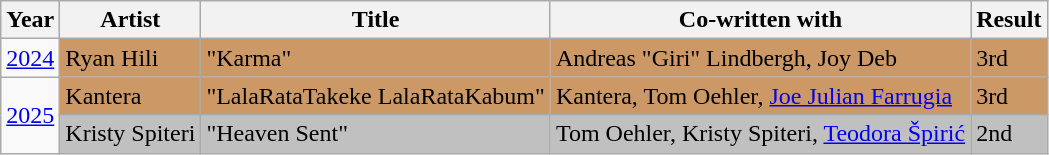<table class="wikitable plainrowheaders">
<tr>
<th scope="col">Year</th>
<th scope="col">Artist</th>
<th scope="col">Title</th>
<th scope="col">Co-written with</th>
<th scope="col">Result</th>
</tr>
<tr>
<td><a href='#'>2024</a></td>
<td bgcolor="#cc9966">Ryan Hili</td>
<td bgcolor="#cc9966">"Karma"</td>
<td bgcolor="#cc9966">Andreas "Giri" Lindbergh, Joy Deb</td>
<td bgcolor="#cc9966">3rd</td>
</tr>
<tr>
<td rowspan="2"><a href='#'>2025</a></td>
<td bgcolor="#cc9966">Kantera</td>
<td bgcolor="#cc9966">"LalaRataTakeke LalaRataKabum"</td>
<td bgcolor="#cc9966">Kantera, Tom Oehler, <a href='#'>Joe Julian Farrugia</a></td>
<td bgcolor="#cc9966">3rd</td>
</tr>
<tr>
<td bgcolor="silver">Kristy Spiteri</td>
<td bgcolor="silver">"Heaven Sent"</td>
<td bgcolor="silver">Tom Oehler, Kristy Spiteri, <a href='#'>Teodora Špirić</a></td>
<td bgcolor="silver">2nd</td>
</tr>
</table>
